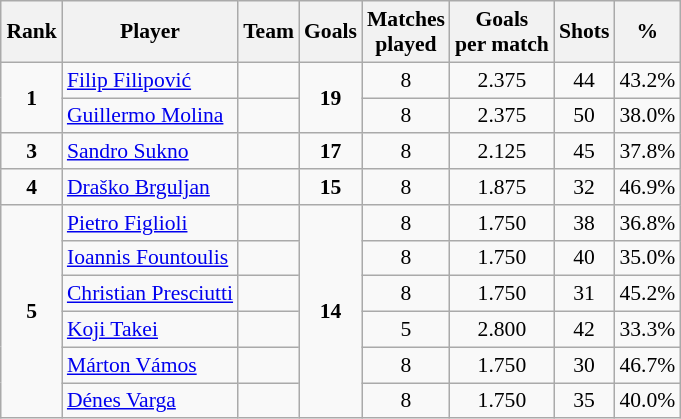<table class="wikitable sortable" style="text-align: center; font-size: 90%; margin-left: 1em;">
<tr>
<th>Rank</th>
<th>Player</th>
<th>Team</th>
<th>Goals</th>
<th>Matches<br>played</th>
<th>Goals<br>per match</th>
<th>Shots</th>
<th>%</th>
</tr>
<tr>
<td rowspan="2"><strong>1</strong></td>
<td style="text-align: left;" data-sort-value="Filipović, Filip"><a href='#'>Filip Filipović</a></td>
<td style="text-align: left;"></td>
<td rowspan="2"><strong>19</strong></td>
<td>8</td>
<td>2.375</td>
<td>44</td>
<td>43.2%</td>
</tr>
<tr>
<td style="text-align: left;" data-sort-value="Molina, Guillermo"><a href='#'>Guillermo Molina</a></td>
<td style="text-align: left;"></td>
<td>8</td>
<td>2.375</td>
<td>50</td>
<td>38.0%</td>
</tr>
<tr>
<td><strong>3</strong></td>
<td style="text-align: left;" data-sort-value="Sukno, Sandro"><a href='#'>Sandro Sukno</a></td>
<td style="text-align: left;"></td>
<td><strong>17</strong></td>
<td>8</td>
<td>2.125</td>
<td>45</td>
<td>37.8%</td>
</tr>
<tr>
<td><strong>4</strong></td>
<td style="text-align: left;" data-sort-value="Brguljan, Draško"><a href='#'>Draško Brguljan</a></td>
<td style="text-align: left;"></td>
<td><strong>15</strong></td>
<td>8</td>
<td>1.875</td>
<td>32</td>
<td>46.9%</td>
</tr>
<tr>
<td rowspan="6"><strong>5</strong></td>
<td style="text-align: left;" data-sort-value="Figlioli, Pietro"><a href='#'>Pietro Figlioli</a></td>
<td style="text-align: left;"></td>
<td rowspan="6"><strong>14</strong></td>
<td>8</td>
<td>1.750</td>
<td>38</td>
<td>36.8%</td>
</tr>
<tr>
<td style="text-align: left;" data-sort-value="Fountoulis, Ioannis"><a href='#'>Ioannis Fountoulis</a></td>
<td style="text-align: left;"></td>
<td>8</td>
<td>1.750</td>
<td>40</td>
<td>35.0%</td>
</tr>
<tr>
<td style="text-align: left;" data-sort-value="Presciutti, Christian"><a href='#'>Christian Presciutti</a></td>
<td style="text-align: left;"></td>
<td>8</td>
<td>1.750</td>
<td>31</td>
<td>45.2%</td>
</tr>
<tr>
<td style="text-align: left;" data-sort-value="Takei, Koji"><a href='#'>Koji Takei</a></td>
<td style="text-align: left;"></td>
<td>5</td>
<td>2.800</td>
<td>42</td>
<td>33.3%</td>
</tr>
<tr>
<td style="text-align: left;" data-sort-value="Vámos, Márton"><a href='#'>Márton Vámos</a></td>
<td style="text-align: left;"></td>
<td>8</td>
<td>1.750</td>
<td>30</td>
<td>46.7%</td>
</tr>
<tr>
<td style="text-align: left;" data-sort-value="Varga, Dénes"><a href='#'>Dénes Varga</a></td>
<td style="text-align: left;"></td>
<td>8</td>
<td>1.750</td>
<td>35</td>
<td>40.0%</td>
</tr>
</table>
